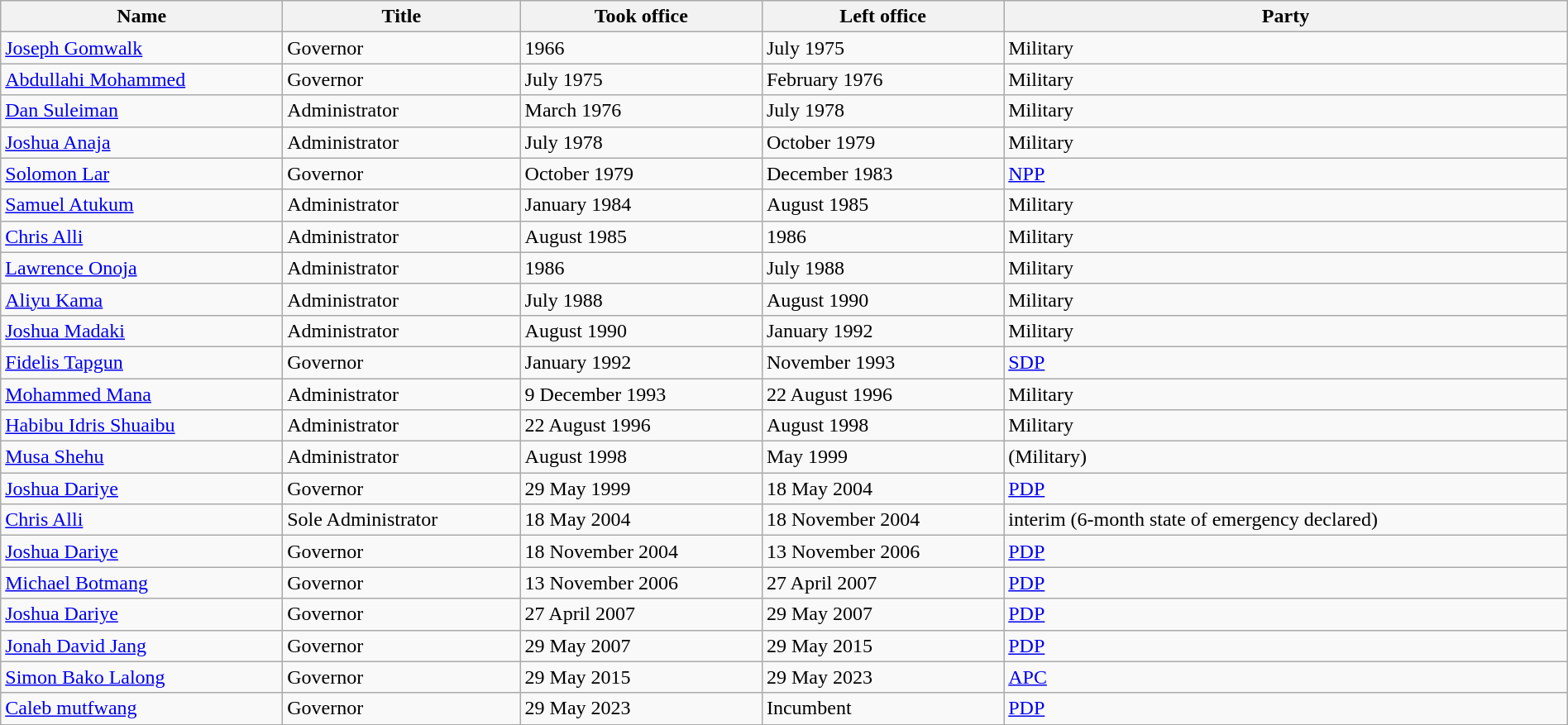<table class="wikitable" border="1" style="width:100%; margin:auto; text-align:left">
<tr>
<th>Name</th>
<th>Title</th>
<th>Took office</th>
<th>Left office</th>
<th>Party</th>
</tr>
<tr -valign="top">
<td><a href='#'>Joseph Gomwalk</a></td>
<td>Governor</td>
<td>1966</td>
<td>July 1975</td>
<td>Military</td>
</tr>
<tr -valign="top">
<td><a href='#'>Abdullahi Mohammed</a></td>
<td>Governor</td>
<td>July 1975</td>
<td>February 1976</td>
<td>Military</td>
</tr>
<tr -valign="top">
<td><a href='#'>Dan Suleiman</a></td>
<td>Administrator</td>
<td>March 1976</td>
<td>July 1978</td>
<td>Military</td>
</tr>
<tr -valign="top">
<td><a href='#'>Joshua Anaja</a></td>
<td>Administrator</td>
<td>July 1978</td>
<td>October 1979</td>
<td>Military</td>
</tr>
<tr -valign="top">
<td><a href='#'>Solomon Lar</a></td>
<td>Governor</td>
<td>October 1979</td>
<td>December 1983</td>
<td><a href='#'>NPP</a></td>
</tr>
<tr -valign="top">
<td><a href='#'>Samuel Atukum</a></td>
<td>Administrator</td>
<td>January 1984</td>
<td>August 1985</td>
<td>Military</td>
</tr>
<tr -valign="top">
<td><a href='#'>Chris Alli</a></td>
<td>Administrator</td>
<td>August 1985</td>
<td>1986</td>
<td>Military</td>
</tr>
<tr -valign="top">
<td><a href='#'>Lawrence Onoja</a></td>
<td>Administrator</td>
<td>1986</td>
<td>July 1988</td>
<td>Military</td>
</tr>
<tr -valign="top">
<td><a href='#'>Aliyu Kama</a></td>
<td>Administrator</td>
<td>July 1988</td>
<td>August 1990</td>
<td>Military</td>
</tr>
<tr -valign="top">
<td><a href='#'>Joshua Madaki</a></td>
<td>Administrator</td>
<td>August 1990</td>
<td>January 1992</td>
<td>Military</td>
</tr>
<tr -valign="top">
<td><a href='#'>Fidelis Tapgun</a></td>
<td>Governor</td>
<td>January 1992</td>
<td>November 1993</td>
<td><a href='#'>SDP</a></td>
</tr>
<tr -valign="top">
<td><a href='#'>Mohammed Mana</a></td>
<td>Administrator</td>
<td>9 December 1993</td>
<td>22 August 1996</td>
<td>Military</td>
</tr>
<tr -valign="top">
<td><a href='#'>Habibu Idris Shuaibu</a></td>
<td>Administrator</td>
<td>22 August 1996</td>
<td>August 1998</td>
<td>Military</td>
</tr>
<tr -valign="top">
<td><a href='#'>Musa Shehu</a></td>
<td>Administrator</td>
<td>August 1998</td>
<td>May 1999</td>
<td>(Military)</td>
</tr>
<tr -valign="top">
<td><a href='#'>Joshua Dariye</a></td>
<td>Governor</td>
<td>29 May 1999</td>
<td>18 May 2004</td>
<td><a href='#'>PDP</a></td>
</tr>
<tr -valign="top">
<td><a href='#'>Chris Alli</a></td>
<td>Sole Administrator</td>
<td>18 May 2004</td>
<td>18 November 2004</td>
<td>interim (6-month state of emergency declared)</td>
</tr>
<tr -valign="top">
<td><a href='#'>Joshua Dariye</a></td>
<td>Governor</td>
<td>18 November 2004</td>
<td>13 November 2006</td>
<td><a href='#'>PDP</a></td>
</tr>
<tr -valign="top">
<td><a href='#'>Michael Botmang</a></td>
<td>Governor</td>
<td>13 November 2006</td>
<td>27 April 2007</td>
<td><a href='#'>PDP</a></td>
</tr>
<tr -valign="top">
<td><a href='#'>Joshua Dariye</a></td>
<td>Governor</td>
<td>27 April 2007</td>
<td>29 May 2007</td>
<td><a href='#'>PDP</a></td>
</tr>
<tr -valign="top">
<td><a href='#'>Jonah David Jang</a></td>
<td>Governor</td>
<td>29 May 2007</td>
<td>29 May 2015</td>
<td><a href='#'>PDP</a></td>
</tr>
<tr -valign="top">
<td><a href='#'>Simon Bako Lalong</a></td>
<td>Governor</td>
<td>29 May 2015</td>
<td>29 May 2023</td>
<td><a href='#'>APC</a></td>
</tr>
<tr>
<td><a href='#'>Caleb mutfwang</a></td>
<td>Governor</td>
<td>29 May 2023</td>
<td>Incumbent</td>
<td><a href='#'>PDP</a></td>
</tr>
</table>
